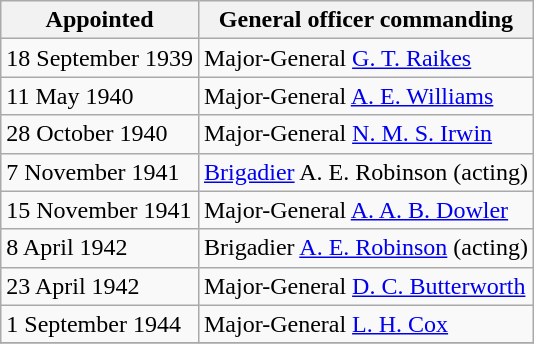<table class="wikitable" style="text-align: left; border-spacing: 2px; border: 1px solid darkgray;">
<tr>
<th>Appointed</th>
<th>General officer commanding</th>
</tr>
<tr>
<td>18 September 1939</td>
<td>Major-General <a href='#'>G. T. Raikes</a></td>
</tr>
<tr>
<td>11 May 1940</td>
<td>Major-General <a href='#'>A. E. Williams</a></td>
</tr>
<tr>
<td>28 October 1940</td>
<td>Major-General <a href='#'>N. M. S. Irwin</a></td>
</tr>
<tr>
<td>7 November 1941</td>
<td><a href='#'>Brigadier</a> A. E. Robinson (acting)</td>
</tr>
<tr>
<td>15 November 1941</td>
<td>Major-General <a href='#'>A. A. B. Dowler</a></td>
</tr>
<tr>
<td>8 April 1942</td>
<td>Brigadier <a href='#'>A. E. Robinson</a> (acting)</td>
</tr>
<tr>
<td>23 April 1942</td>
<td>Major-General <a href='#'>D. C. Butterworth</a></td>
</tr>
<tr>
<td>1 September 1944</td>
<td>Major-General <a href='#'>L. H. Cox</a></td>
</tr>
<tr>
</tr>
</table>
